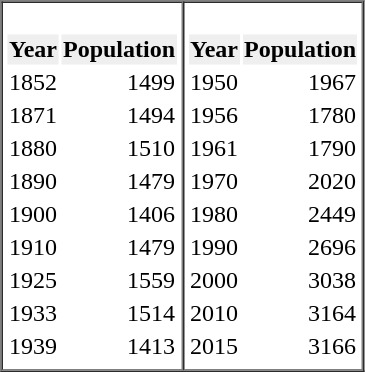<table border="1" cellspacing="0">
<tr>
<td valign="top"><br><table>
<tr>
<th style="background:#EFEFEF;">Year</th>
<th style="background:#EFEFEF;">Population</th>
</tr>
<tr ---->
<td>1852</td>
<td align="right">1499</td>
</tr>
<tr ---->
<td>1871</td>
<td align="right">1494</td>
</tr>
<tr ---->
<td>1880</td>
<td align="right">1510</td>
</tr>
<tr ---->
<td>1890</td>
<td align="right">1479</td>
</tr>
<tr ---->
<td>1900</td>
<td align="right">1406</td>
</tr>
<tr ---->
<td>1910</td>
<td align="right">1479</td>
</tr>
<tr ---->
<td>1925</td>
<td align="right">1559</td>
</tr>
<tr ---->
<td>1933</td>
<td align="right">1514</td>
</tr>
<tr ---->
<td>1939</td>
<td align="right">1413</td>
</tr>
<tr>
</tr>
</table>
</td>
<td valign="top"><br><table>
<tr>
<th style="background:#EFEFEF;">Year</th>
<th style="background:#EFEFEF;">Population</th>
</tr>
<tr ---->
<td>1950</td>
<td align="right">1967</td>
</tr>
<tr ---->
<td>1956</td>
<td align="right">1780</td>
</tr>
<tr ---->
<td>1961</td>
<td align="right">1790</td>
</tr>
<tr ---->
<td>1970</td>
<td align="right">2020</td>
</tr>
<tr ---->
<td>1980</td>
<td align="right">2449</td>
</tr>
<tr ---->
<td>1990</td>
<td align="right">2696</td>
</tr>
<tr ---->
<td>2000</td>
<td align="right">3038</td>
</tr>
<tr ---->
<td>2010</td>
<td align="right">3164</td>
</tr>
<tr ---->
<td>2015</td>
<td align="right">3166</td>
</tr>
<tr>
</tr>
</table>
</td>
</tr>
</table>
